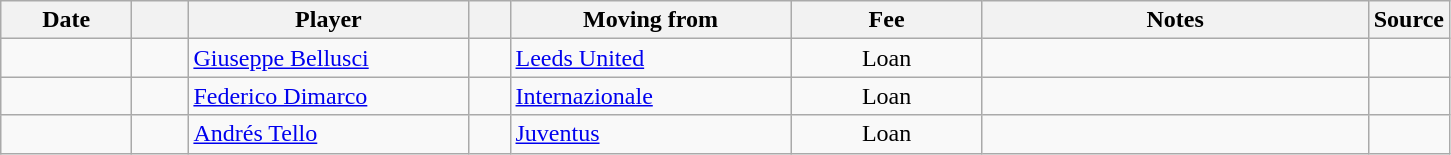<table class="wikitable sortable">
<tr>
<th style="width:80px;">Date</th>
<th style="width:30px;"></th>
<th style="width:180px;">Player</th>
<th style="width:20px;"></th>
<th style="width:180px;">Moving from</th>
<th style="width:120px;" class="unsortable">Fee</th>
<th style="width:250px;" class="unsortable">Notes</th>
<th style="width:20px;">Source</th>
</tr>
<tr>
<td></td>
<td align=center></td>
<td> <a href='#'>Giuseppe Bellusci</a></td>
<td align=center></td>
<td> <a href='#'>Leeds United</a></td>
<td align=center>Loan</td>
<td align=center></td>
<td></td>
</tr>
<tr>
<td></td>
<td align=center></td>
<td> <a href='#'>Federico Dimarco</a></td>
<td align=center></td>
<td> <a href='#'>Internazionale</a></td>
<td align=center>Loan</td>
<td align=center></td>
<td></td>
</tr>
<tr>
<td></td>
<td align=center></td>
<td> <a href='#'>Andrés Tello</a></td>
<td align=center></td>
<td> <a href='#'>Juventus</a></td>
<td align=center>Loan</td>
<td align=center></td>
<td></td>
</tr>
</table>
